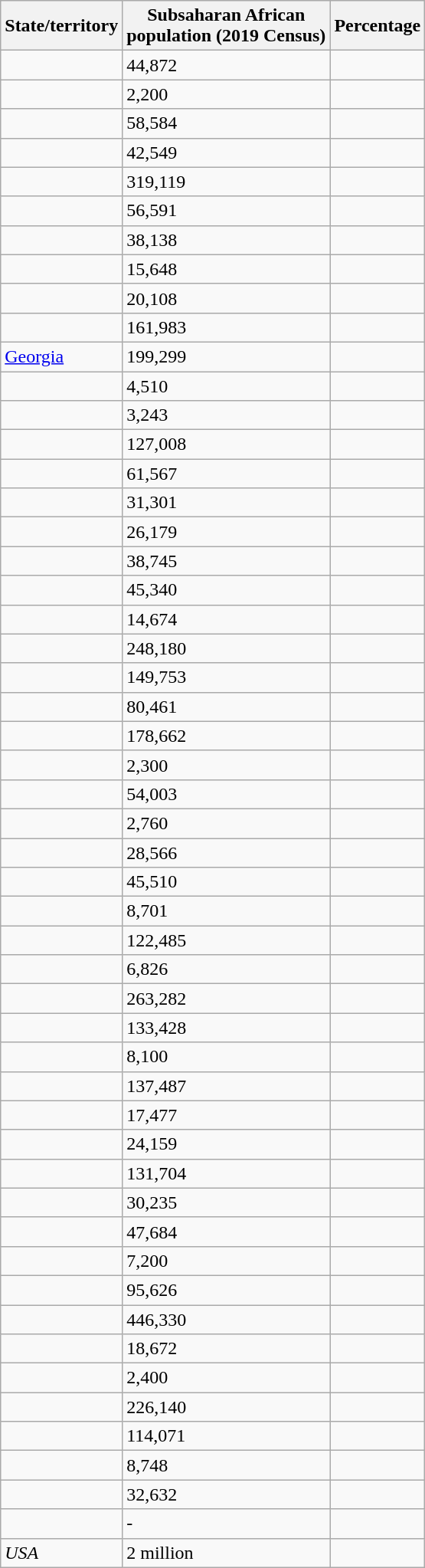<table class="wikitable sortable">
<tr>
<th>State/territory</th>
<th>Subsaharan African<br>population (2019 Census)</th>
<th>Percentage</th>
</tr>
<tr>
<td></td>
<td>44,872</td>
<td></td>
</tr>
<tr>
<td></td>
<td>2,200</td>
<td></td>
</tr>
<tr>
<td></td>
<td>58,584</td>
<td></td>
</tr>
<tr>
<td></td>
<td>42,549</td>
<td></td>
</tr>
<tr>
<td></td>
<td>319,119</td>
<td></td>
</tr>
<tr>
<td></td>
<td>56,591</td>
<td></td>
</tr>
<tr>
<td></td>
<td>38,138</td>
<td></td>
</tr>
<tr>
<td></td>
<td>15,648</td>
<td></td>
</tr>
<tr>
<td></td>
<td>20,108</td>
<td></td>
</tr>
<tr>
<td></td>
<td>161,983</td>
<td></td>
</tr>
<tr>
<td> <a href='#'>Georgia</a></td>
<td>199,299</td>
<td></td>
</tr>
<tr>
<td></td>
<td>4,510</td>
<td></td>
</tr>
<tr>
<td></td>
<td>3,243</td>
<td></td>
</tr>
<tr>
<td></td>
<td>127,008</td>
<td></td>
</tr>
<tr>
<td></td>
<td>61,567</td>
<td></td>
</tr>
<tr>
<td></td>
<td>31,301</td>
<td></td>
</tr>
<tr>
<td></td>
<td>26,179</td>
<td></td>
</tr>
<tr>
<td></td>
<td>38,745</td>
<td></td>
</tr>
<tr>
<td></td>
<td>45,340</td>
<td></td>
</tr>
<tr>
<td></td>
<td>14,674</td>
<td></td>
</tr>
<tr>
<td></td>
<td>248,180</td>
<td></td>
</tr>
<tr>
<td></td>
<td>149,753</td>
<td></td>
</tr>
<tr>
<td></td>
<td>80,461</td>
<td></td>
</tr>
<tr>
<td></td>
<td>178,662</td>
<td></td>
</tr>
<tr>
<td></td>
<td>2,300</td>
<td></td>
</tr>
<tr>
<td></td>
<td>54,003</td>
<td></td>
</tr>
<tr>
<td></td>
<td>2,760</td>
<td></td>
</tr>
<tr>
<td></td>
<td>28,566</td>
<td></td>
</tr>
<tr>
<td></td>
<td>45,510</td>
<td></td>
</tr>
<tr>
<td></td>
<td>8,701</td>
<td></td>
</tr>
<tr>
<td></td>
<td>122,485</td>
<td></td>
</tr>
<tr>
<td></td>
<td>6,826</td>
<td></td>
</tr>
<tr>
<td></td>
<td>263,282</td>
<td></td>
</tr>
<tr>
<td></td>
<td>133,428</td>
<td></td>
</tr>
<tr>
<td></td>
<td>8,100</td>
<td></td>
</tr>
<tr>
<td></td>
<td>137,487</td>
<td></td>
</tr>
<tr>
<td></td>
<td>17,477</td>
<td></td>
</tr>
<tr>
<td></td>
<td>24,159</td>
<td></td>
</tr>
<tr>
<td></td>
<td>131,704</td>
<td></td>
</tr>
<tr>
<td></td>
<td>30,235</td>
<td></td>
</tr>
<tr>
<td></td>
<td>47,684</td>
<td></td>
</tr>
<tr>
<td></td>
<td>7,200</td>
<td></td>
</tr>
<tr>
<td></td>
<td>95,626</td>
<td></td>
</tr>
<tr>
<td></td>
<td>446,330</td>
<td></td>
</tr>
<tr>
<td></td>
<td>18,672</td>
<td></td>
</tr>
<tr>
<td></td>
<td>2,400</td>
<td></td>
</tr>
<tr>
<td></td>
<td>226,140</td>
<td></td>
</tr>
<tr>
<td></td>
<td>114,071</td>
<td></td>
</tr>
<tr>
<td></td>
<td>8,748</td>
<td></td>
</tr>
<tr>
<td></td>
<td>32,632</td>
<td></td>
</tr>
<tr>
<td></td>
<td>-</td>
<td></td>
</tr>
<tr>
<td><em>USA</em></td>
<td>2 million</td>
<td></td>
</tr>
</table>
